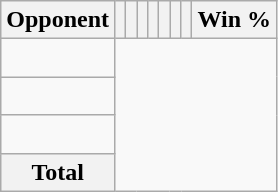<table class="wikitable sortable collapsible collapsed" style="text-align: center;">
<tr>
<th>Opponent</th>
<th></th>
<th></th>
<th></th>
<th></th>
<th></th>
<th></th>
<th></th>
<th>Win %</th>
</tr>
<tr>
<td align="left"><br></td>
</tr>
<tr>
<td align="left"><br></td>
</tr>
<tr>
<td align="left"><br></td>
</tr>
<tr class="sortbottom">
<th>Total<br></th>
</tr>
</table>
